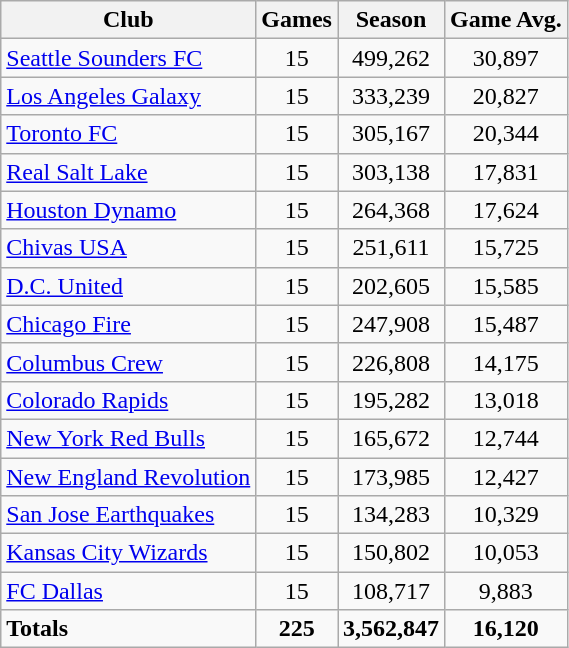<table class="wikitable" style="font-size:100%">
<tr>
<th>Club</th>
<th>Games</th>
<th>Season</th>
<th>Game Avg.</th>
</tr>
<tr>
<td><a href='#'>Seattle Sounders FC</a></td>
<td align=center>15</td>
<td align=center>499,262</td>
<td align=center>30,897</td>
</tr>
<tr>
<td><a href='#'>Los Angeles Galaxy</a></td>
<td align=center>15</td>
<td align=center>333,239</td>
<td align=center>20,827</td>
</tr>
<tr>
<td><a href='#'>Toronto FC</a></td>
<td align=center>15</td>
<td align=center>305,167</td>
<td align=center>20,344</td>
</tr>
<tr>
<td><a href='#'>Real Salt Lake</a></td>
<td align=center>15</td>
<td align=center>303,138</td>
<td align=center>17,831</td>
</tr>
<tr>
<td><a href='#'>Houston Dynamo</a></td>
<td align=center>15</td>
<td align=center>264,368</td>
<td align=center>17,624</td>
</tr>
<tr>
<td><a href='#'>Chivas USA</a></td>
<td align=center>15</td>
<td align=center>251,611</td>
<td align=center>15,725</td>
</tr>
<tr>
<td><a href='#'>D.C. United</a></td>
<td align=center>15</td>
<td align=center>202,605</td>
<td align=center>15,585</td>
</tr>
<tr>
<td><a href='#'>Chicago Fire</a></td>
<td align=center>15</td>
<td align=center>247,908</td>
<td align=center>15,487</td>
</tr>
<tr>
<td><a href='#'>Columbus Crew</a></td>
<td align=center>15</td>
<td align=center>226,808</td>
<td align=center>14,175</td>
</tr>
<tr>
<td><a href='#'>Colorado Rapids</a></td>
<td align=center>15</td>
<td align=center>195,282</td>
<td align=center>13,018</td>
</tr>
<tr>
<td><a href='#'>New York Red Bulls</a></td>
<td align=center>15</td>
<td align=center>165,672</td>
<td align=center>12,744</td>
</tr>
<tr>
<td><a href='#'>New England Revolution</a></td>
<td align=center>15</td>
<td align=center>173,985</td>
<td align=center>12,427</td>
</tr>
<tr>
<td><a href='#'>San Jose Earthquakes</a></td>
<td align=center>15</td>
<td align=center>134,283</td>
<td align=center>10,329</td>
</tr>
<tr>
<td><a href='#'>Kansas City Wizards</a></td>
<td align=center>15</td>
<td align=center>150,802</td>
<td align=center>10,053</td>
</tr>
<tr>
<td><a href='#'>FC Dallas</a></td>
<td align=center>15</td>
<td align=center>108,717</td>
<td align=center>9,883</td>
</tr>
<tr>
<td><strong>Totals</strong></td>
<td align=center><strong>225</strong></td>
<td align=center><strong>3,562,847</strong></td>
<td align=center><strong>16,120</strong></td>
</tr>
</table>
